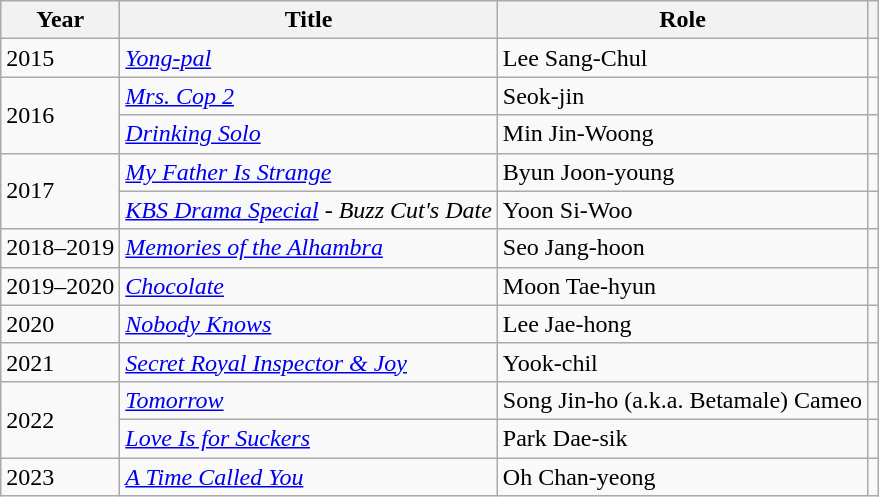<table class="wikitable sortable">
<tr>
<th>Year</th>
<th>Title</th>
<th>Role</th>
<th></th>
</tr>
<tr>
<td>2015</td>
<td><em><a href='#'>Yong-pal</a></em></td>
<td>Lee Sang-Chul</td>
<td></td>
</tr>
<tr>
<td rowspan=2>2016</td>
<td><em><a href='#'>Mrs. Cop 2</a></em></td>
<td>Seok-jin</td>
<td></td>
</tr>
<tr>
<td><em><a href='#'>Drinking Solo</a></em></td>
<td>Min Jin-Woong</td>
<td></td>
</tr>
<tr>
<td rowspan=2>2017</td>
<td><em><a href='#'>My Father Is Strange</a></em></td>
<td>Byun Joon-young</td>
<td></td>
</tr>
<tr>
<td><em><a href='#'>KBS Drama Special</a></em> - <em>Buzz Cut's Date</em></td>
<td>Yoon Si-Woo</td>
<td></td>
</tr>
<tr>
<td>2018–2019</td>
<td><em><a href='#'>Memories of the Alhambra</a></em></td>
<td>Seo Jang-hoon</td>
<td></td>
</tr>
<tr>
<td>2019–2020</td>
<td><em><a href='#'>Chocolate</a></em></td>
<td>Moon Tae-hyun</td>
<td></td>
</tr>
<tr>
<td>2020</td>
<td><em><a href='#'>Nobody Knows</a></em></td>
<td>Lee Jae-hong</td>
<td></td>
</tr>
<tr>
<td>2021</td>
<td><em><a href='#'>Secret Royal Inspector & Joy</a></em></td>
<td>Yook-chil</td>
<td></td>
</tr>
<tr>
<td rowspan=2>2022</td>
<td><em><a href='#'>Tomorrow</a></em></td>
<td>Song Jin-ho (a.k.a. Betamale) Cameo</td>
<td></td>
</tr>
<tr>
<td><em><a href='#'>Love Is for Suckers</a></em></td>
<td>Park Dae-sik</td>
<td></td>
</tr>
<tr>
<td>2023</td>
<td><em><a href='#'>A Time Called You</a></em></td>
<td>Oh Chan-yeong</td>
<td></td>
</tr>
</table>
